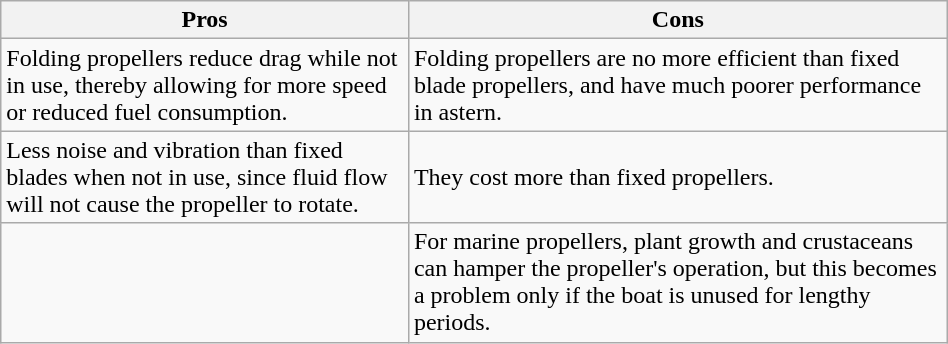<table class="wikitable" border="1" width="50%">
<tr>
<th>Pros</th>
<th>Cons</th>
</tr>
<tr>
<td>Folding propellers reduce drag while not in use, thereby allowing for more speed or reduced fuel consumption.</td>
<td>Folding propellers are no more efficient than fixed blade propellers, and have much poorer performance in astern.</td>
</tr>
<tr>
<td>Less noise and vibration than fixed blades when not in use, since fluid flow will not cause the propeller to rotate.</td>
<td>They cost more than fixed propellers.</td>
</tr>
<tr>
<td></td>
<td>For marine propellers, plant growth and crustaceans can hamper the propeller's operation, but this becomes a problem only if the boat is unused for lengthy periods.</td>
</tr>
</table>
